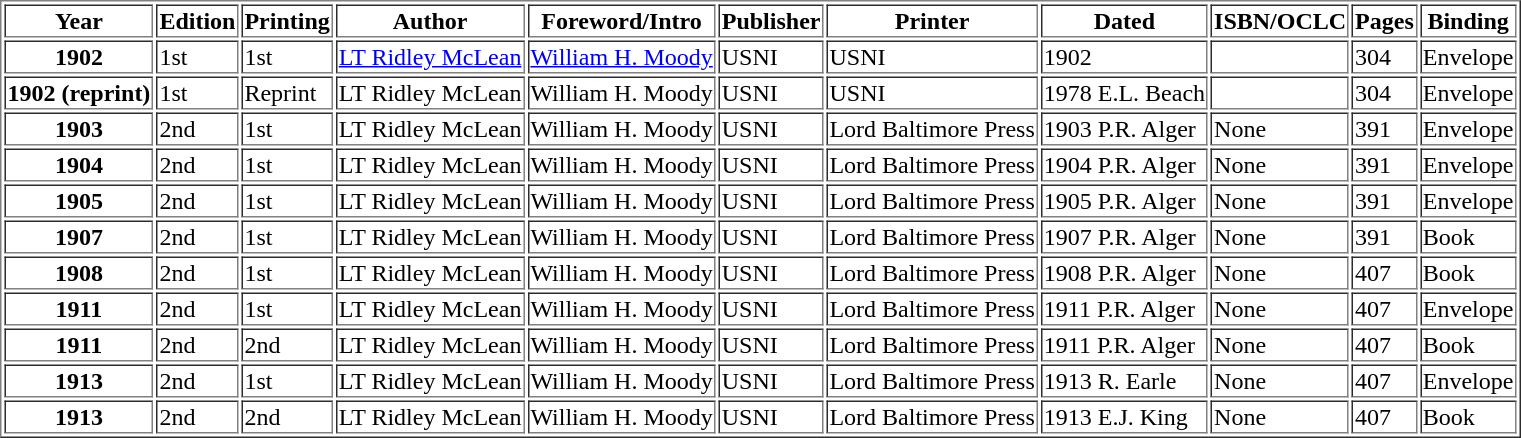<table border="1">
<tr>
<th scope="col">Year</th>
<th scope="col">Edition</th>
<th scope="col">Printing</th>
<th scope="col">Author</th>
<th scope="col">Foreword/Intro</th>
<th scope="col">Publisher</th>
<th scope="col">Printer</th>
<th scope="col">Dated</th>
<th scope="col">ISBN/OCLC</th>
<th scope="col">Pages</th>
<th scope="col">Binding</th>
</tr>
<tr>
<th scope="row">1902</th>
<td>1st</td>
<td>1st</td>
<td><a href='#'>LT Ridley McLean</a></td>
<td><a href='#'>William H. Moody</a></td>
<td>USNI</td>
<td>USNI</td>
<td>1902</td>
<td></td>
<td>304</td>
<td>Envelope</td>
</tr>
<tr>
<th scope="row">1902 (reprint)</th>
<td>1st</td>
<td>Reprint</td>
<td>LT Ridley McLean</td>
<td>William H. Moody</td>
<td>USNI</td>
<td>USNI</td>
<td>1978 E.L. Beach</td>
<td></td>
<td>304</td>
<td>Envelope</td>
</tr>
<tr>
<th scope="row">1903</th>
<td>2nd</td>
<td>1st</td>
<td>LT Ridley McLean</td>
<td>William H. Moody</td>
<td>USNI</td>
<td>Lord Baltimore Press</td>
<td>1903 P.R. Alger</td>
<td>None</td>
<td>391</td>
<td>Envelope</td>
</tr>
<tr>
<th scope="row">1904</th>
<td>2nd</td>
<td>1st</td>
<td>LT Ridley McLean</td>
<td>William H. Moody</td>
<td>USNI</td>
<td>Lord Baltimore Press</td>
<td>1904 P.R. Alger</td>
<td>None</td>
<td>391</td>
<td>Envelope</td>
</tr>
<tr>
<th scope="row">1905</th>
<td>2nd</td>
<td>1st</td>
<td>LT Ridley McLean</td>
<td>William H. Moody</td>
<td>USNI</td>
<td>Lord Baltimore Press</td>
<td>1905 P.R. Alger</td>
<td>None</td>
<td>391</td>
<td>Envelope</td>
</tr>
<tr>
<th scope="row">1907</th>
<td>2nd</td>
<td>1st</td>
<td>LT Ridley McLean</td>
<td>William H. Moody</td>
<td>USNI</td>
<td>Lord Baltimore Press</td>
<td>1907 P.R. Alger</td>
<td>None</td>
<td>391</td>
<td>Book</td>
</tr>
<tr>
<th scope="row">1908</th>
<td>2nd</td>
<td>1st</td>
<td>LT Ridley McLean</td>
<td>William H. Moody</td>
<td>USNI</td>
<td>Lord Baltimore Press</td>
<td>1908 P.R. Alger</td>
<td>None</td>
<td>407</td>
<td>Book</td>
</tr>
<tr>
<th scope="row">1911</th>
<td>2nd</td>
<td>1st</td>
<td>LT Ridley McLean</td>
<td>William H. Moody</td>
<td>USNI</td>
<td>Lord Baltimore Press</td>
<td>1911 P.R. Alger</td>
<td>None</td>
<td>407</td>
<td>Envelope</td>
</tr>
<tr>
<th scope="row">1911</th>
<td>2nd</td>
<td>2nd</td>
<td>LT Ridley McLean</td>
<td>William H. Moody</td>
<td>USNI</td>
<td>Lord Baltimore Press</td>
<td>1911 P.R. Alger</td>
<td>None</td>
<td>407</td>
<td>Book</td>
</tr>
<tr>
<th scope="row">1913</th>
<td>2nd</td>
<td>1st</td>
<td>LT Ridley McLean</td>
<td>William H. Moody</td>
<td>USNI</td>
<td>Lord Baltimore Press</td>
<td>1913 R. Earle</td>
<td>None</td>
<td>407</td>
<td>Envelope</td>
</tr>
<tr>
<th scope="row">1913</th>
<td>2nd</td>
<td>2nd</td>
<td>LT Ridley McLean</td>
<td>William H. Moody</td>
<td>USNI</td>
<td>Lord Baltimore Press</td>
<td>1913 E.J. King</td>
<td>None</td>
<td>407</td>
<td>Book</td>
</tr>
</table>
